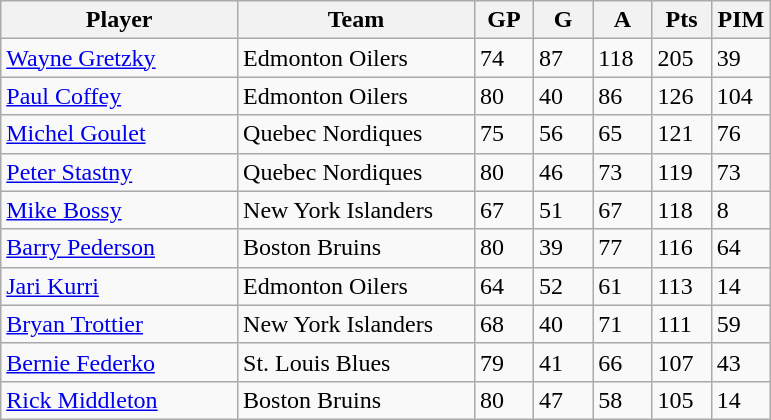<table class="wikitable">
<tr>
<th bgcolor="#DDDDFF" width="30%">Player</th>
<th bgcolor="#DDDDFF" width="30%">Team</th>
<th bgcolor="#DDDDFF" width="7.5%">GP</th>
<th bgcolor="#DDDDFF" width="7.5%">G</th>
<th bgcolor="#DDDDFF" width="7.5%">A</th>
<th bgcolor="#DDDDFF" width="7.5%">Pts</th>
<th bgcolor="#DDDDFF" width="7.5%">PIM</th>
</tr>
<tr>
<td><a href='#'>Wayne Gretzky</a></td>
<td>Edmonton Oilers</td>
<td>74</td>
<td>87</td>
<td>118</td>
<td>205</td>
<td>39</td>
</tr>
<tr>
<td><a href='#'>Paul Coffey</a></td>
<td>Edmonton Oilers</td>
<td>80</td>
<td>40</td>
<td>86</td>
<td>126</td>
<td>104</td>
</tr>
<tr>
<td><a href='#'>Michel Goulet</a></td>
<td>Quebec Nordiques</td>
<td>75</td>
<td>56</td>
<td>65</td>
<td>121</td>
<td>76</td>
</tr>
<tr>
<td><a href='#'>Peter Stastny</a></td>
<td>Quebec Nordiques</td>
<td>80</td>
<td>46</td>
<td>73</td>
<td>119</td>
<td>73</td>
</tr>
<tr>
<td><a href='#'>Mike Bossy</a></td>
<td>New York Islanders</td>
<td>67</td>
<td>51</td>
<td>67</td>
<td>118</td>
<td>8</td>
</tr>
<tr>
<td><a href='#'>Barry Pederson</a></td>
<td>Boston Bruins</td>
<td>80</td>
<td>39</td>
<td>77</td>
<td>116</td>
<td>64</td>
</tr>
<tr>
<td><a href='#'>Jari Kurri</a></td>
<td>Edmonton Oilers</td>
<td>64</td>
<td>52</td>
<td>61</td>
<td>113</td>
<td>14</td>
</tr>
<tr>
<td><a href='#'>Bryan Trottier</a></td>
<td>New York Islanders</td>
<td>68</td>
<td>40</td>
<td>71</td>
<td>111</td>
<td>59</td>
</tr>
<tr>
<td><a href='#'>Bernie Federko</a></td>
<td>St. Louis Blues</td>
<td>79</td>
<td>41</td>
<td>66</td>
<td>107</td>
<td>43</td>
</tr>
<tr>
<td><a href='#'>Rick Middleton</a></td>
<td>Boston Bruins</td>
<td>80</td>
<td>47</td>
<td>58</td>
<td>105</td>
<td>14</td>
</tr>
</table>
